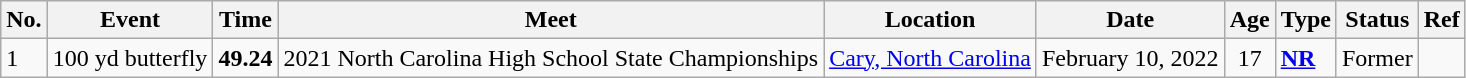<table class="wikitable">
<tr>
<th>No.</th>
<th>Event</th>
<th>Time</th>
<th>Meet</th>
<th>Location</th>
<th>Date</th>
<th>Age</th>
<th>Type</th>
<th>Status</th>
<th>Ref</th>
</tr>
<tr>
<td>1</td>
<td>100 yd butterfly</td>
<td style="text-align:center;"><strong>49.24</strong></td>
<td>2021 North Carolina High School State Championships</td>
<td><a href='#'>Cary, North Carolina</a></td>
<td>February 10, 2022</td>
<td style="text-align:center;">17</td>
<td><strong><a href='#'>NR</a></strong></td>
<td style="text-align:center;">Former</td>
<td style="text-align:center;"></td>
</tr>
</table>
